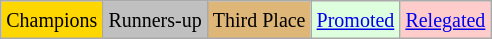<table class="wikitable">
<tr>
<td bgcolor=gold><small>Champions</small></td>
<td bgcolor=silver><small>Runners-up</small></td>
<td bgcolor=#deb678><small>Third Place</small></td>
<td bgcolor="#DDFFDD"><small><a href='#'>Promoted</a></small></td>
<td bgcolor="#FFCCCC"><small><a href='#'>Relegated</a></small></td>
</tr>
</table>
